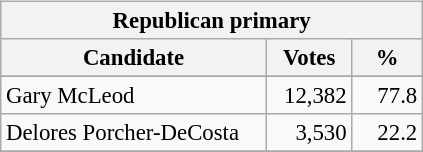<table class="wikitable" align="left" style="margin: 1em 1em 1em 0; font-size: 95%;">
<tr>
<th colspan="3">Republican primary</th>
</tr>
<tr>
<th colspan="1" style="width: 170px">Candidate</th>
<th style="width: 50px">Votes</th>
<th style="width: 40px">%</th>
</tr>
<tr>
</tr>
<tr>
<td>Gary McLeod</td>
<td align="right">12,382</td>
<td align="right">77.8</td>
</tr>
<tr>
<td>Delores Porcher-DeCosta</td>
<td align="right">3,530</td>
<td align="right">22.2</td>
</tr>
<tr>
</tr>
</table>
